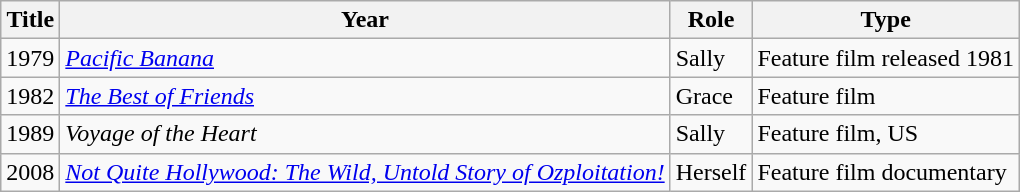<table class="wikitable">
<tr>
<th>Title</th>
<th>Year</th>
<th>Role</th>
<th>Type</th>
</tr>
<tr>
<td>1979</td>
<td><em><a href='#'>Pacific Banana</a></em></td>
<td>Sally</td>
<td>Feature film released 1981</td>
</tr>
<tr>
<td>1982</td>
<td><em><a href='#'>The Best of Friends</a></em></td>
<td>Grace</td>
<td>Feature film</td>
</tr>
<tr>
<td>1989</td>
<td><em>Voyage of the Heart</em></td>
<td>Sally</td>
<td>Feature film, US</td>
</tr>
<tr>
<td>2008</td>
<td><em><a href='#'>Not Quite Hollywood: The Wild, Untold Story of Ozploitation!</a></em></td>
<td>Herself</td>
<td>Feature film documentary</td>
</tr>
</table>
